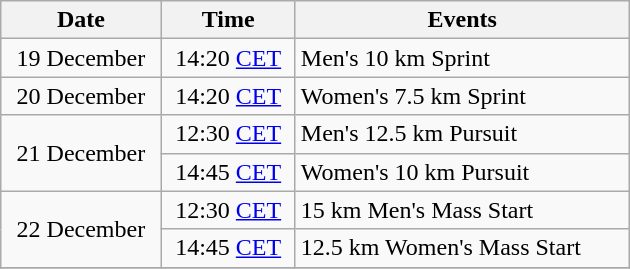<table class="wikitable" style="text-align: center" width="420">
<tr>
<th>Date</th>
<th>Time</th>
<th>Events</th>
</tr>
<tr>
<td>19 December</td>
<td>14:20 <a href='#'>CET</a></td>
<td style="text-align: left">Men's 10 km Sprint</td>
</tr>
<tr>
<td>20 December</td>
<td>14:20 <a href='#'>CET</a></td>
<td style="text-align: left">Women's 7.5 km Sprint</td>
</tr>
<tr>
<td rowspan=2>21 December</td>
<td>12:30 <a href='#'>CET</a></td>
<td style="text-align: left">Men's 12.5 km Pursuit</td>
</tr>
<tr>
<td>14:45 <a href='#'>CET</a></td>
<td style="text-align: left">Women's 10 km Pursuit</td>
</tr>
<tr>
<td rowspan=2>22 December</td>
<td>12:30 <a href='#'>CET</a></td>
<td style="text-align: left">15 km Men's Mass Start</td>
</tr>
<tr>
<td>14:45 <a href='#'>CET</a></td>
<td style="text-align: left">12.5 km Women's Mass Start</td>
</tr>
<tr>
</tr>
</table>
